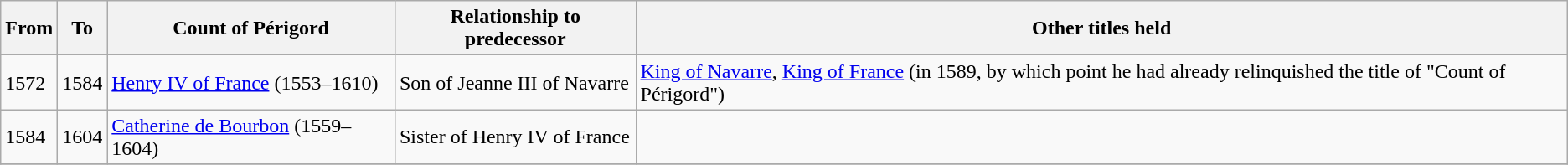<table class="wikitable">
<tr>
<th>From</th>
<th>To</th>
<th>Count of Périgord</th>
<th>Relationship to predecessor</th>
<th>Other titles held</th>
</tr>
<tr>
<td>1572</td>
<td>1584</td>
<td><a href='#'>Henry IV of France</a> (1553–1610)</td>
<td>Son of Jeanne III of Navarre</td>
<td><a href='#'>King of Navarre</a>, <a href='#'>King of France</a> (in 1589, by which point he had already relinquished the title of "Count of Périgord")</td>
</tr>
<tr>
<td>1584</td>
<td>1604</td>
<td><a href='#'>Catherine de Bourbon</a> (1559–1604)</td>
<td>Sister of Henry IV of France</td>
<td></td>
</tr>
<tr>
</tr>
</table>
